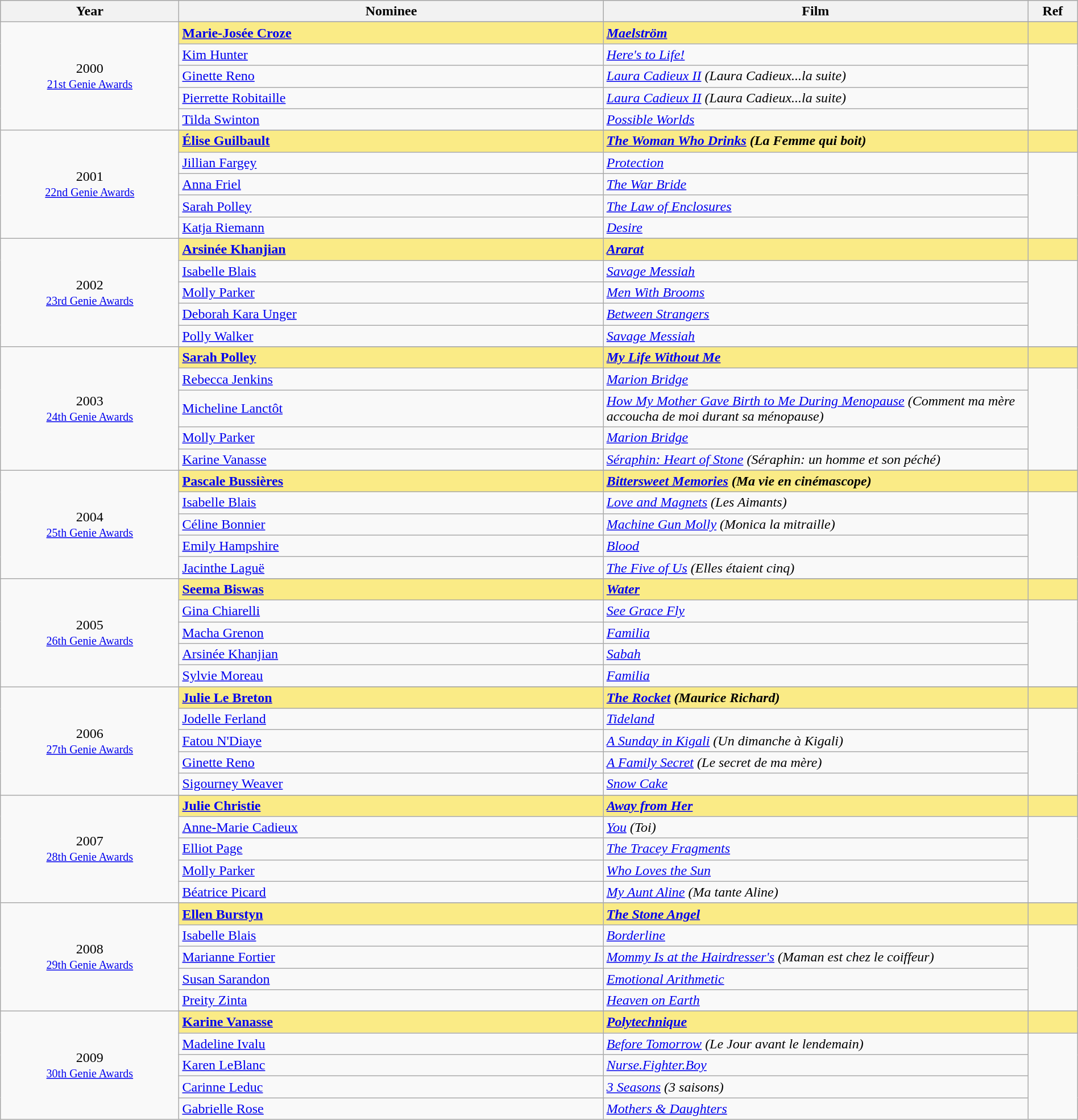<table class="wikitable" style="width:100%;">
<tr style="background:#bebebe;">
<th style="width:8%;">Year</th>
<th style="width:19%;">Nominee</th>
<th style="width:19%;">Film</th>
<th style="width:2%;">Ref</th>
</tr>
<tr>
<td rowspan="6" align="center">2000<br> <small><a href='#'>21st Genie Awards</a></small></td>
</tr>
<tr style="background:#FAEB86;">
<td><strong><a href='#'>Marie-Josée Croze</a></strong></td>
<td><strong><em><a href='#'>Maelström</a></em></strong></td>
<td></td>
</tr>
<tr>
<td><a href='#'>Kim Hunter</a></td>
<td><em><a href='#'>Here's to Life!</a></em></td>
<td rowspan=4></td>
</tr>
<tr>
<td><a href='#'>Ginette Reno</a></td>
<td><em><a href='#'>Laura Cadieux II</a> (Laura Cadieux...la suite)</em></td>
</tr>
<tr>
<td><a href='#'>Pierrette Robitaille</a></td>
<td><em><a href='#'>Laura Cadieux II</a> (Laura Cadieux...la suite)</em></td>
</tr>
<tr>
<td><a href='#'>Tilda Swinton</a></td>
<td><em><a href='#'>Possible Worlds</a></em></td>
</tr>
<tr>
<td rowspan="6" align="center">2001 <br> <small><a href='#'>22nd Genie Awards</a></small></td>
</tr>
<tr style="background:#FAEB86;">
<td><strong><a href='#'>Élise Guilbault</a></strong></td>
<td><strong><em><a href='#'>The Woman Who Drinks</a> (La Femme qui boit)</em></strong></td>
<td></td>
</tr>
<tr>
<td><a href='#'>Jillian Fargey</a></td>
<td><em><a href='#'>Protection</a></em></td>
<td rowspan=5></td>
</tr>
<tr>
<td><a href='#'>Anna Friel</a></td>
<td><em><a href='#'>The War Bride</a></em></td>
</tr>
<tr>
<td><a href='#'>Sarah Polley</a></td>
<td><em><a href='#'>The Law of Enclosures</a></em></td>
</tr>
<tr>
<td><a href='#'>Katja Riemann</a></td>
<td><em><a href='#'>Desire</a></em></td>
</tr>
<tr>
<td rowspan="6" align="center">2002 <br> <small><a href='#'>23rd Genie Awards</a></small></td>
</tr>
<tr style="background:#FAEB86;">
<td><strong><a href='#'>Arsinée Khanjian</a></strong></td>
<td><strong><em><a href='#'>Ararat</a></em></strong></td>
<td></td>
</tr>
<tr>
<td><a href='#'>Isabelle Blais</a></td>
<td><em><a href='#'>Savage Messiah</a></em></td>
<td rowspan=4></td>
</tr>
<tr>
<td><a href='#'>Molly Parker</a></td>
<td><em><a href='#'>Men With Brooms</a></em></td>
</tr>
<tr>
<td><a href='#'>Deborah Kara Unger</a></td>
<td><em><a href='#'>Between Strangers</a></em></td>
</tr>
<tr>
<td><a href='#'>Polly Walker</a></td>
<td><em><a href='#'>Savage Messiah</a></em></td>
</tr>
<tr>
<td rowspan="6" align="center">2003 <br> <small><a href='#'>24th Genie Awards</a></small></td>
</tr>
<tr style="background:#FAEB86;">
<td><strong><a href='#'>Sarah Polley</a></strong></td>
<td><strong><em><a href='#'>My Life Without Me</a></em></strong></td>
<td></td>
</tr>
<tr>
<td><a href='#'>Rebecca Jenkins</a></td>
<td><em><a href='#'>Marion Bridge</a></em></td>
<td rowspan=4></td>
</tr>
<tr>
<td><a href='#'>Micheline Lanctôt</a></td>
<td><em><a href='#'>How My Mother Gave Birth to Me During Menopause</a> (Comment ma mère accoucha de moi durant sa ménopause)</em></td>
</tr>
<tr>
<td><a href='#'>Molly Parker</a></td>
<td><em><a href='#'>Marion Bridge</a></em></td>
</tr>
<tr>
<td><a href='#'>Karine Vanasse</a></td>
<td><em><a href='#'>Séraphin: Heart of Stone</a> (Séraphin: un homme et son péché)</em></td>
</tr>
<tr>
<td rowspan="6" align="center">2004 <br> <small><a href='#'>25th Genie Awards</a></small></td>
</tr>
<tr style="background:#FAEB86;">
<td><strong><a href='#'>Pascale Bussières</a></strong></td>
<td><strong><em><a href='#'>Bittersweet Memories</a> (Ma vie en cinémascope)</em></strong></td>
<td></td>
</tr>
<tr>
<td><a href='#'>Isabelle Blais</a></td>
<td><em><a href='#'>Love and Magnets</a> (Les Aimants)</em></td>
<td rowspan=4></td>
</tr>
<tr>
<td><a href='#'>Céline Bonnier</a></td>
<td><em><a href='#'>Machine Gun Molly</a> (Monica la mitraille)</em></td>
</tr>
<tr>
<td><a href='#'>Emily Hampshire</a></td>
<td><em><a href='#'>Blood</a></em></td>
</tr>
<tr>
<td><a href='#'>Jacinthe Laguë</a></td>
<td><em><a href='#'>The Five of Us</a> (Elles étaient cinq)</em></td>
</tr>
<tr>
<td rowspan="6" align="center">2005 <br> <small><a href='#'>26th Genie Awards</a></small></td>
</tr>
<tr style="background:#FAEB86;">
<td><strong><a href='#'>Seema Biswas</a></strong></td>
<td><strong><em><a href='#'>Water</a></em></strong></td>
<td></td>
</tr>
<tr>
<td><a href='#'>Gina Chiarelli</a></td>
<td><em><a href='#'>See Grace Fly</a></em></td>
<td rowspan=4></td>
</tr>
<tr>
<td><a href='#'>Macha Grenon</a></td>
<td><em><a href='#'>Familia</a></em></td>
</tr>
<tr>
<td><a href='#'>Arsinée Khanjian</a></td>
<td><em><a href='#'>Sabah</a></em></td>
</tr>
<tr>
<td><a href='#'>Sylvie Moreau</a></td>
<td><em><a href='#'>Familia</a></em></td>
</tr>
<tr>
<td rowspan="6" align="center">2006 <br> <small><a href='#'>27th Genie Awards</a></small></td>
</tr>
<tr style="background:#FAEB86;">
<td><strong><a href='#'>Julie Le Breton</a></strong></td>
<td><strong><em><a href='#'>The Rocket</a> (Maurice Richard)</em></strong></td>
<td></td>
</tr>
<tr>
<td><a href='#'>Jodelle Ferland</a></td>
<td><em><a href='#'>Tideland</a></em></td>
<td rowspan=4></td>
</tr>
<tr>
<td><a href='#'>Fatou N'Diaye</a></td>
<td><em><a href='#'>A Sunday in Kigali</a> (Un dimanche à Kigali)</em></td>
</tr>
<tr>
<td><a href='#'>Ginette Reno</a></td>
<td><em><a href='#'>A Family Secret</a> (Le secret de ma mère)</em></td>
</tr>
<tr>
<td><a href='#'>Sigourney Weaver</a></td>
<td><em><a href='#'>Snow Cake</a></em></td>
</tr>
<tr>
<td rowspan="6" align="center">2007 <br> <small><a href='#'>28th Genie Awards</a></small></td>
</tr>
<tr style="background:#FAEB86;">
<td><strong><a href='#'>Julie Christie</a></strong></td>
<td><strong><em><a href='#'>Away from Her</a></em></strong></td>
<td></td>
</tr>
<tr>
<td><a href='#'>Anne-Marie Cadieux</a></td>
<td><em><a href='#'>You</a> (Toi)</em></td>
<td rowspan=4></td>
</tr>
<tr>
<td><a href='#'>Elliot Page</a></td>
<td><em><a href='#'>The Tracey Fragments</a></em></td>
</tr>
<tr>
<td><a href='#'>Molly Parker</a></td>
<td><em><a href='#'>Who Loves the Sun</a></em></td>
</tr>
<tr>
<td><a href='#'>Béatrice Picard</a></td>
<td><em><a href='#'>My Aunt Aline</a> (Ma tante Aline)</em></td>
</tr>
<tr>
<td rowspan="6" align="center">2008 <br> <small><a href='#'>29th Genie Awards</a></small></td>
</tr>
<tr style="background:#FAEB86;">
<td><strong><a href='#'>Ellen Burstyn</a></strong></td>
<td><strong><em><a href='#'>The Stone Angel</a></em></strong></td>
<td></td>
</tr>
<tr>
<td><a href='#'>Isabelle Blais</a></td>
<td><em><a href='#'>Borderline</a></em></td>
<td rowspan=4></td>
</tr>
<tr>
<td><a href='#'>Marianne Fortier</a></td>
<td><em><a href='#'>Mommy Is at the Hairdresser's</a> (Maman est chez le coiffeur)</em></td>
</tr>
<tr>
<td><a href='#'>Susan Sarandon</a></td>
<td><em><a href='#'>Emotional Arithmetic</a></em></td>
</tr>
<tr>
<td><a href='#'>Preity Zinta</a></td>
<td><em><a href='#'>Heaven on Earth</a></em></td>
</tr>
<tr>
<td rowspan="6" align="center">2009 <br> <small><a href='#'>30th Genie Awards</a></small></td>
</tr>
<tr style="background:#FAEB86;">
<td><strong><a href='#'>Karine Vanasse</a></strong></td>
<td><strong><em><a href='#'>Polytechnique</a></em></strong></td>
<td></td>
</tr>
<tr>
<td><a href='#'>Madeline Ivalu</a></td>
<td><em><a href='#'>Before Tomorrow</a> (Le Jour avant le lendemain)</em></td>
<td rowspan=4></td>
</tr>
<tr>
<td><a href='#'>Karen LeBlanc</a></td>
<td><em><a href='#'>Nurse.Fighter.Boy</a></em></td>
</tr>
<tr>
<td><a href='#'>Carinne Leduc</a></td>
<td><em><a href='#'>3 Seasons</a> (3 saisons)</em></td>
</tr>
<tr>
<td><a href='#'>Gabrielle Rose</a></td>
<td><em><a href='#'>Mothers & Daughters</a></em></td>
</tr>
</table>
